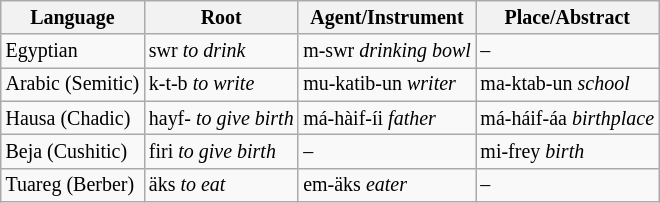<table class="wikitable" style="font-size:smaller;">
<tr>
<th>Language</th>
<th>Root</th>
<th>Agent/Instrument</th>
<th>Place/Abstract</th>
</tr>
<tr>
<td>Egyptian</td>
<td>swr <em>to drink</em></td>
<td>m-swr <em>drinking bowl</em></td>
<td>–</td>
</tr>
<tr>
<td>Arabic (Semitic)</td>
<td>k-t-b <em>to write</em></td>
<td>mu-katib-un <em>writer</em></td>
<td>ma-ktab-un <em>school</em></td>
</tr>
<tr>
<td>Hausa (Chadic)</td>
<td>hayf- <em>to give birth</em></td>
<td>má-hàif-íi <em>father</em></td>
<td>má-háif-áa <em>birthplace</em></td>
</tr>
<tr>
<td>Beja (Cushitic)</td>
<td>firi <em>to give birth</em></td>
<td>–</td>
<td>mi-frey <em>birth</em></td>
</tr>
<tr>
<td>Tuareg (Berber)</td>
<td>äks <em>to eat</em></td>
<td>em-äks <em>eater</em></td>
<td>–</td>
</tr>
</table>
